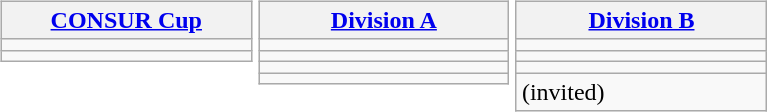<table>
<tr valign="top">
<td width="25%"><br><table class="wikitable" width="100%">
<tr>
<th><a href='#'>CONSUR Cup</a></th>
</tr>
<tr>
<td></td>
</tr>
<tr>
<td></td>
</tr>
</table>
</td>
<td width="25%"><br><table class="wikitable" width="100%">
<tr>
<th><a href='#'>Division A</a></th>
</tr>
<tr>
<td></td>
</tr>
<tr>
<td></td>
</tr>
<tr>
<td></td>
</tr>
<tr>
<td></td>
</tr>
</table>
</td>
<td width="25%"><br><table class="wikitable" width="100%">
<tr>
<th><a href='#'>Division B</a></th>
</tr>
<tr>
<td></td>
</tr>
<tr>
<td></td>
</tr>
<tr>
<td></td>
</tr>
<tr>
<td> (invited)</td>
</tr>
</table>
</td>
</tr>
</table>
